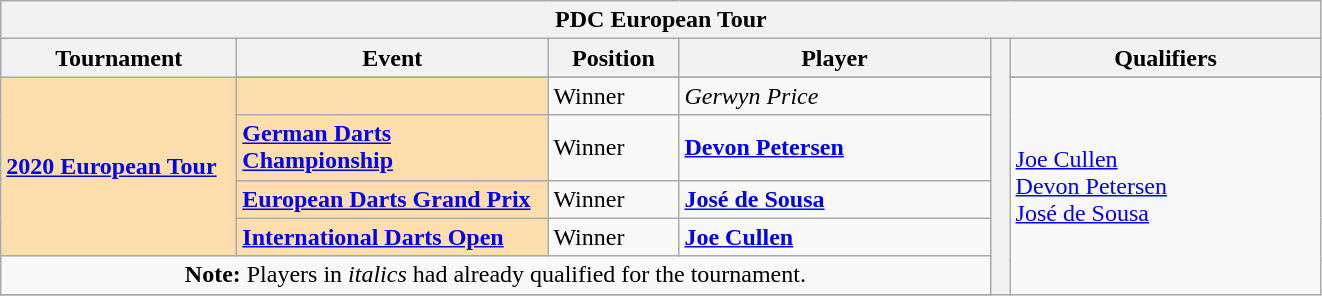<table class="wikitable">
<tr>
<th colspan=6>PDC European Tour</th>
</tr>
<tr>
<th width=150>Tournament</th>
<th width=200>Event</th>
<th width=80>Position</th>
<th width=200>Player</th>
<th rowspan=16 width=6></th>
<th width=200>Qualifiers</th>
</tr>
<tr>
<td rowspan=5 style="background:#ffdead;"><strong><a href='#'>2020 European Tour</a></strong></td>
</tr>
<tr>
<td style="background:#ffdead;"></td>
<td>Winner</td>
<td> <em>Gerwyn Price</em></td>
<td rowspan=6> <a href='#'>Joe Cullen</a><br> <a href='#'>Devon Petersen</a><br> <a href='#'>José de Sousa</a> </td>
</tr>
<tr>
<td style="background:#ffdead;"><strong><a href='#'>German Darts Championship</a></strong></td>
<td>Winner</td>
<td> <strong><a href='#'>Devon Petersen</a></strong></td>
</tr>
<tr>
<td style="background:#ffdead;"><strong><a href='#'>European Darts Grand Prix</a></strong></td>
<td>Winner</td>
<td> <strong><a href='#'>José de Sousa</a></strong></td>
</tr>
<tr>
<td style="background:#ffdead;"><strong><a href='#'>International Darts Open</a></strong></td>
<td>Winner</td>
<td> <strong><a href='#'>Joe Cullen</a></strong></td>
</tr>
<tr>
<td colspan=4 align=center><strong>Note:</strong> Players in <em>italics</em> had already qualified for the tournament.</td>
</tr>
<tr>
</tr>
</table>
